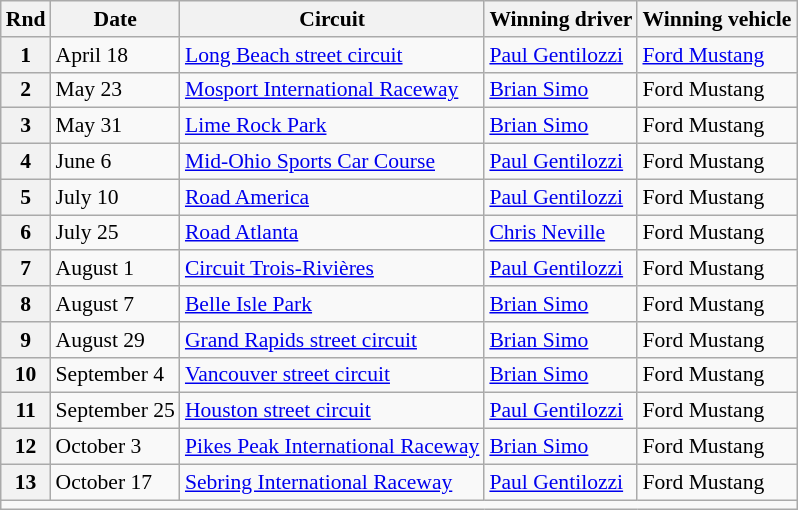<table class="wikitable" style="font-size: 90%;">
<tr>
<th>Rnd</th>
<th>Date</th>
<th>Circuit</th>
<th>Winning driver</th>
<th>Winning vehicle</th>
</tr>
<tr>
<th>1</th>
<td>April 18</td>
<td><a href='#'>Long Beach street circuit</a></td>
<td> <a href='#'>Paul Gentilozzi</a></td>
<td><a href='#'>Ford Mustang</a></td>
</tr>
<tr>
<th>2</th>
<td>May 23</td>
<td><a href='#'>Mosport International Raceway</a></td>
<td> <a href='#'>Brian Simo</a></td>
<td>Ford Mustang</td>
</tr>
<tr>
<th>3</th>
<td>May 31</td>
<td><a href='#'>Lime Rock Park</a></td>
<td> <a href='#'>Brian Simo</a></td>
<td>Ford Mustang</td>
</tr>
<tr>
<th>4</th>
<td>June 6</td>
<td><a href='#'>Mid-Ohio Sports Car Course</a></td>
<td> <a href='#'>Paul Gentilozzi</a></td>
<td>Ford Mustang</td>
</tr>
<tr>
<th>5</th>
<td>July 10</td>
<td><a href='#'>Road America</a></td>
<td> <a href='#'>Paul Gentilozzi</a></td>
<td>Ford Mustang</td>
</tr>
<tr>
<th>6</th>
<td>July 25</td>
<td><a href='#'>Road Atlanta</a></td>
<td> <a href='#'>Chris Neville</a></td>
<td>Ford Mustang</td>
</tr>
<tr>
<th>7</th>
<td>August 1</td>
<td><a href='#'>Circuit Trois-Rivières</a></td>
<td> <a href='#'>Paul Gentilozzi</a></td>
<td>Ford Mustang</td>
</tr>
<tr>
<th>8</th>
<td>August 7</td>
<td><a href='#'>Belle Isle Park</a></td>
<td> <a href='#'>Brian Simo</a></td>
<td>Ford Mustang</td>
</tr>
<tr>
<th>9</th>
<td>August 29</td>
<td><a href='#'>Grand Rapids street circuit</a></td>
<td> <a href='#'>Brian Simo</a></td>
<td>Ford Mustang</td>
</tr>
<tr>
<th>10</th>
<td>September 4</td>
<td><a href='#'>Vancouver street circuit</a></td>
<td> <a href='#'>Brian Simo</a></td>
<td>Ford Mustang</td>
</tr>
<tr>
<th>11</th>
<td>September 25</td>
<td><a href='#'>Houston street circuit</a></td>
<td> <a href='#'>Paul Gentilozzi</a></td>
<td>Ford Mustang</td>
</tr>
<tr>
<th>12</th>
<td>October 3</td>
<td><a href='#'>Pikes Peak International Raceway</a></td>
<td> <a href='#'>Brian Simo</a></td>
<td>Ford Mustang</td>
</tr>
<tr>
<th>13</th>
<td>October 17</td>
<td><a href='#'>Sebring International Raceway</a></td>
<td> <a href='#'>Paul Gentilozzi</a></td>
<td>Ford Mustang</td>
</tr>
<tr>
<td colspan=5 align=center></td>
</tr>
</table>
